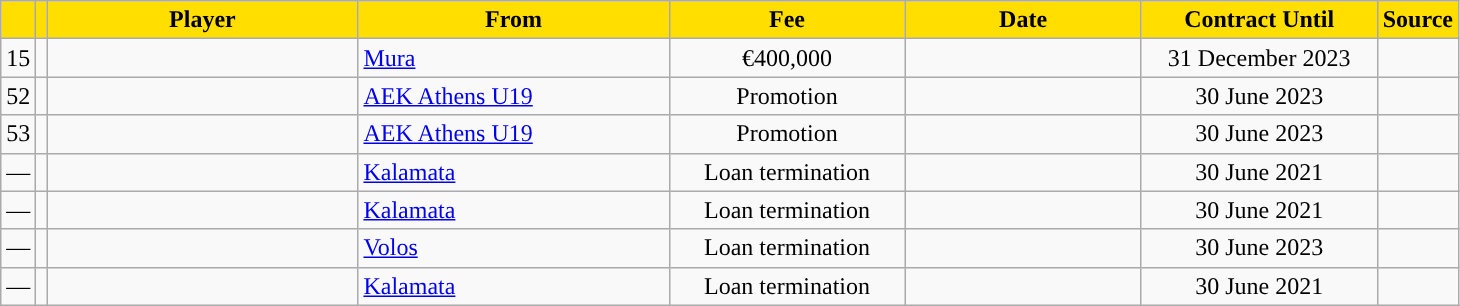<table class="wikitable sortable">
<tr>
<th style="background:#FFDE00"></th>
<th style="background:#FFDE00"></th>
<th width=200 style="background:#FFDE00">Player</th>
<th width=200 style="background:#FFDE00">From</th>
<th width=150 style="background:#FFDE00">Fee</th>
<th width=150 style="background:#FFDE00">Date</th>
<th width=150 style="background:#FFDE00">Contract Until</th>
<th style="background:#FFDE00">Source</th>
</tr>
<tr>
<td align=center>15</td>
<td align=center></td>
<td></td>
<td> <a href='#'>Mura</a></td>
<td align=center>€400,000</td>
<td align=center></td>
<td align=center>31 December 2023</td>
<td align=center></td>
</tr>
<tr>
<td align=center>52</td>
<td align=center></td>
<td></td>
<td> <a href='#'>AEK Athens U19</a></td>
<td align=center>Promotion</td>
<td align=center></td>
<td align=center>30 June 2023</td>
<td align=center></td>
</tr>
<tr>
<td align=center>53</td>
<td align=center></td>
<td></td>
<td> <a href='#'>AEK Athens U19</a></td>
<td align=center>Promotion</td>
<td align=center></td>
<td align=center>30 June 2023</td>
<td align=center></td>
</tr>
<tr>
<td align=center>—</td>
<td align=center></td>
<td></td>
<td> <a href='#'>Kalamata</a></td>
<td align=center>Loan termination</td>
<td align=center></td>
<td align=center>30 June 2021</td>
<td align=center></td>
</tr>
<tr>
<td align=center>—</td>
<td align=center></td>
<td></td>
<td> <a href='#'>Kalamata</a></td>
<td align=center>Loan termination</td>
<td align=center></td>
<td align=center>30 June 2021</td>
<td align=center></td>
</tr>
<tr>
<td align=center>—</td>
<td align=center></td>
<td></td>
<td> <a href='#'>Volos</a></td>
<td align=center>Loan termination</td>
<td align=center></td>
<td align=center>30 June 2023</td>
<td align=center></td>
</tr>
<tr>
<td align=center>—</td>
<td align=center></td>
<td></td>
<td> <a href='#'>Kalamata</a></td>
<td align=center>Loan termination</td>
<td align=center></td>
<td align=center>30 June 2021</td>
<td align=center></td>
</tr>
</table>
